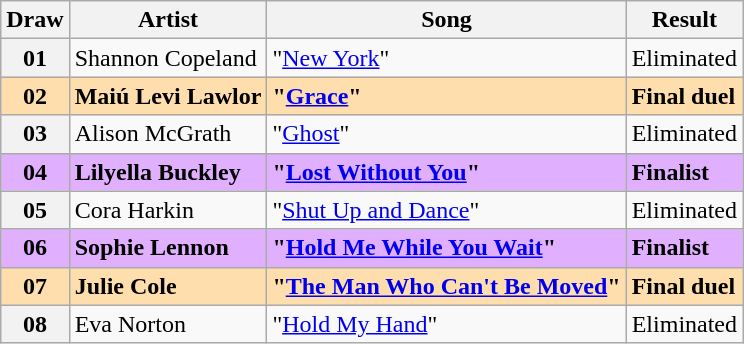<table class="wikitable sortable plainrowheaders">
<tr>
<th scope="col">Draw</th>
<th scope="col">Artist</th>
<th scope="col">Song</th>
<th scope="col">Result</th>
</tr>
<tr>
<th scope="row" style="text-align:center;">01</th>
<td>Shannon Copeland</td>
<td>"<a href='#'>New York</a>" </td>
<td>Eliminated</td>
</tr>
<tr style="font-weight: bold; background: navajowhite;">
<th scope="row" style="text-align:center; font-weight:bold; background:navajowhite">02</th>
<td>Maiú Levi Lawlor</td>
<td>"<a href='#'>Grace</a>" </td>
<td>Final duel</td>
</tr>
<tr>
<th scope="row" style="text-align:center;">03</th>
<td>Alison McGrath</td>
<td>"<a href='#'>Ghost</a>" </td>
<td>Eliminated</td>
</tr>
<tr style="font-weight: bold; background:#E0B0FF;">
<th scope="row" style="text-align:center; font-weight:bold; background:#E0B0FF">04</th>
<td>Lilyella Buckley</td>
<td>"<a href='#'>Lost Without You</a>" </td>
<td>Finalist</td>
</tr>
<tr>
<th scope="row" style="text-align:center;">05</th>
<td>Cora Harkin</td>
<td>"<a href='#'>Shut Up and Dance</a>" </td>
<td>Eliminated</td>
</tr>
<tr style="font-weight: bold; background:#E0B0FF;">
<th scope="row" style="text-align:center; font-weight:bold; background:#E0B0FF">06</th>
<td>Sophie Lennon</td>
<td>"<a href='#'>Hold Me While You Wait</a>" </td>
<td>Finalist</td>
</tr>
<tr style="font-weight: bold; background: navajowhite;">
<th scope="row" style="text-align:center; font-weight:bold; background:navajowhite">07</th>
<td>Julie Cole</td>
<td>"<a href='#'>The Man Who Can't Be Moved</a>" </td>
<td>Final duel</td>
</tr>
<tr>
<th scope="row" style="text-align:center;">08</th>
<td>Eva Norton</td>
<td>"<a href='#'>Hold My Hand</a>" </td>
<td>Eliminated</td>
</tr>
</table>
